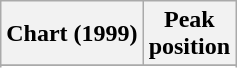<table class="wikitable plainrowheaders sortable">
<tr>
<th scope="col">Chart (1999)</th>
<th scope="col">Peak<br>position</th>
</tr>
<tr>
</tr>
<tr>
</tr>
</table>
